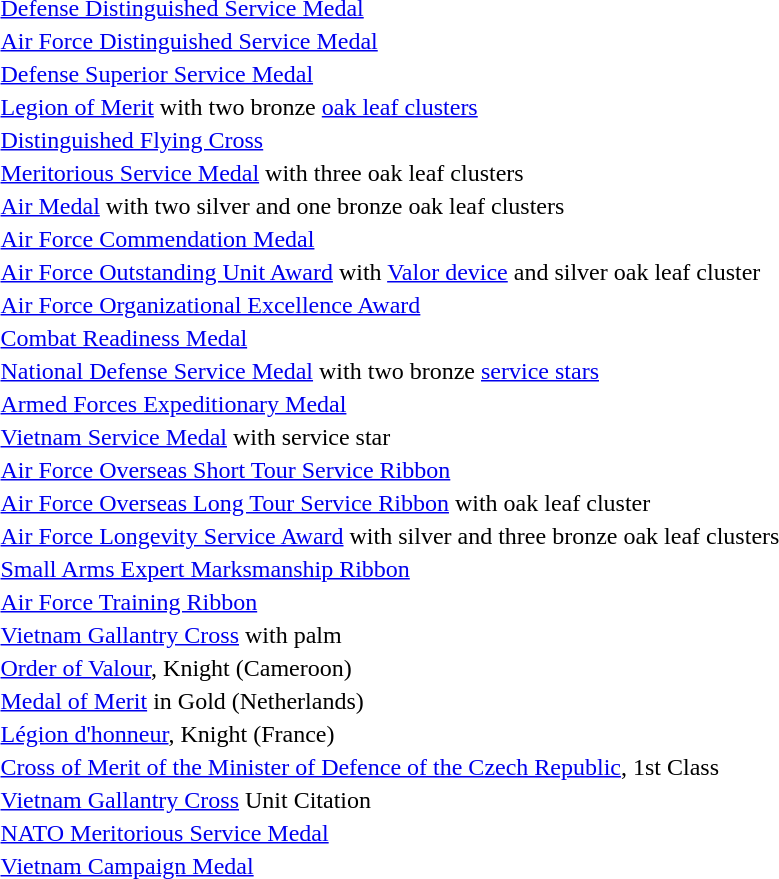<table>
<tr>
<td></td>
<td><a href='#'>Defense Distinguished Service Medal</a></td>
</tr>
<tr>
<td></td>
<td><a href='#'>Air Force Distinguished Service Medal</a></td>
</tr>
<tr>
<td></td>
<td><a href='#'>Defense Superior Service Medal</a></td>
</tr>
<tr>
<td><span></span><span></span></td>
<td><a href='#'>Legion of Merit</a> with two bronze <a href='#'>oak leaf clusters</a></td>
</tr>
<tr>
<td></td>
<td><a href='#'>Distinguished Flying Cross</a></td>
</tr>
<tr>
<td><span></span><span></span><span></span></td>
<td><a href='#'>Meritorious Service Medal</a> with three oak leaf clusters</td>
</tr>
<tr>
<td><span></span><span></span><span></span></td>
<td><a href='#'>Air Medal</a> with two silver and one bronze oak leaf clusters</td>
</tr>
<tr>
<td></td>
<td><a href='#'>Air Force Commendation Medal</a></td>
</tr>
<tr>
<td><span></span><span></span></td>
<td><a href='#'>Air Force Outstanding Unit Award</a> with <a href='#'>Valor device</a> and silver oak leaf cluster</td>
</tr>
<tr>
<td></td>
<td><a href='#'>Air Force Organizational Excellence Award</a></td>
</tr>
<tr>
<td></td>
<td><a href='#'>Combat Readiness Medal</a></td>
</tr>
<tr>
<td></td>
<td><a href='#'>National Defense Service Medal</a> with two bronze <a href='#'>service stars</a></td>
</tr>
<tr>
<td></td>
<td><a href='#'>Armed Forces Expeditionary Medal</a></td>
</tr>
<tr>
<td></td>
<td><a href='#'>Vietnam Service Medal</a> with service star</td>
</tr>
<tr>
<td></td>
<td><a href='#'>Air Force Overseas Short Tour Service Ribbon</a></td>
</tr>
<tr>
<td></td>
<td><a href='#'>Air Force Overseas Long Tour Service Ribbon</a> with oak leaf cluster</td>
</tr>
<tr>
<td></td>
<td><a href='#'>Air Force Longevity Service Award</a> with silver and three bronze oak leaf clusters</td>
</tr>
<tr>
<td></td>
<td><a href='#'>Small Arms Expert Marksmanship Ribbon</a></td>
</tr>
<tr>
<td></td>
<td><a href='#'>Air Force Training Ribbon</a></td>
</tr>
<tr>
<td></td>
<td><a href='#'>Vietnam Gallantry Cross</a> with palm</td>
</tr>
<tr>
<td></td>
<td><a href='#'>Order of Valour</a>, Knight (Cameroon)</td>
</tr>
<tr>
<td></td>
<td><a href='#'>Medal of Merit</a> in Gold (Netherlands)</td>
</tr>
<tr>
<td></td>
<td><a href='#'>Légion d'honneur</a>, Knight (France)</td>
</tr>
<tr>
<td></td>
<td><a href='#'>Cross of Merit of the Minister of Defence of the Czech Republic</a>, 1st Class</td>
</tr>
<tr>
<td></td>
<td><a href='#'>Vietnam Gallantry Cross</a> Unit Citation</td>
</tr>
<tr>
<td></td>
<td><a href='#'>NATO Meritorious Service Medal</a></td>
</tr>
<tr>
<td></td>
<td><a href='#'>Vietnam Campaign Medal</a></td>
</tr>
</table>
